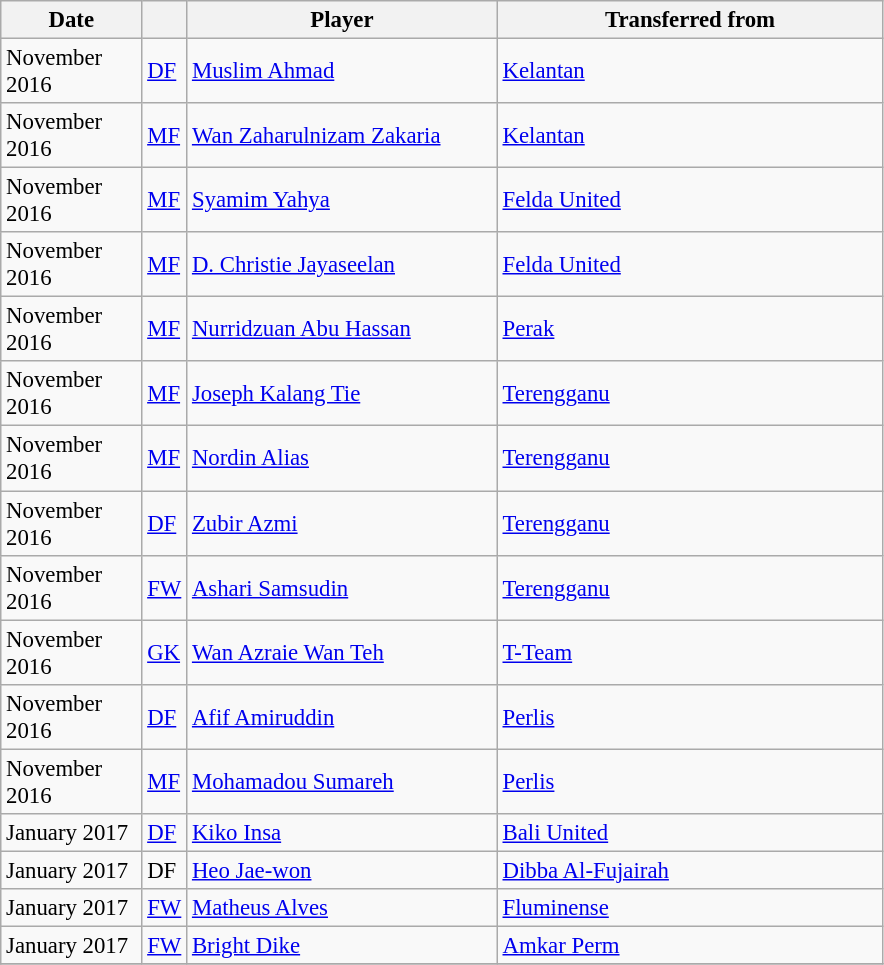<table class="wikitable plainrowheaders sortable" style="font-size:95%">
<tr>
<th scope="col" style="width:87px;"><strong>Date</strong></th>
<th></th>
<th scope="col" style="width:200px;"><strong>Player</strong></th>
<th scope="col" style="width:250px;"><strong>Transferred from</strong></th>
</tr>
<tr>
<td>November 2016</td>
<td><a href='#'>DF</a></td>
<td> <a href='#'>Muslim Ahmad</a></td>
<td> <a href='#'>Kelantan</a></td>
</tr>
<tr>
<td>November 2016</td>
<td><a href='#'>MF</a></td>
<td> <a href='#'>Wan Zaharulnizam Zakaria</a></td>
<td> <a href='#'>Kelantan</a></td>
</tr>
<tr>
<td>November 2016</td>
<td><a href='#'>MF</a></td>
<td> <a href='#'>Syamim Yahya</a></td>
<td> <a href='#'>Felda United</a></td>
</tr>
<tr>
<td>November 2016</td>
<td><a href='#'>MF</a></td>
<td> <a href='#'>D. Christie Jayaseelan</a></td>
<td> <a href='#'>Felda United</a></td>
</tr>
<tr>
<td>November 2016</td>
<td><a href='#'>MF</a></td>
<td> <a href='#'>Nurridzuan Abu Hassan</a></td>
<td> <a href='#'>Perak</a></td>
</tr>
<tr>
<td>November 2016</td>
<td><a href='#'>MF</a></td>
<td> <a href='#'>Joseph Kalang Tie</a></td>
<td> <a href='#'>Terengganu</a></td>
</tr>
<tr>
<td>November 2016</td>
<td><a href='#'>MF</a></td>
<td> <a href='#'>Nordin Alias</a></td>
<td> <a href='#'>Terengganu</a></td>
</tr>
<tr>
<td>November 2016</td>
<td><a href='#'>DF</a></td>
<td> <a href='#'>Zubir Azmi</a></td>
<td> <a href='#'>Terengganu</a></td>
</tr>
<tr>
<td>November 2016</td>
<td><a href='#'>FW</a></td>
<td> <a href='#'>Ashari Samsudin</a></td>
<td> <a href='#'>Terengganu</a></td>
</tr>
<tr>
<td>November 2016</td>
<td><a href='#'>GK</a></td>
<td> <a href='#'>Wan Azraie Wan Teh</a></td>
<td> <a href='#'>T-Team</a></td>
</tr>
<tr>
<td>November 2016</td>
<td><a href='#'>DF</a></td>
<td> <a href='#'>Afif Amiruddin</a></td>
<td> <a href='#'>Perlis</a></td>
</tr>
<tr>
<td>November 2016</td>
<td><a href='#'>MF</a></td>
<td> <a href='#'>Mohamadou Sumareh</a></td>
<td> <a href='#'>Perlis</a></td>
</tr>
<tr>
<td>January 2017</td>
<td><a href='#'>DF</a></td>
<td>  <a href='#'>Kiko Insa</a></td>
<td>  <a href='#'>Bali United</a></td>
</tr>
<tr>
<td>January 2017</td>
<td>DF</td>
<td> <a href='#'>Heo Jae-won</a></td>
<td> <a href='#'>Dibba Al-Fujairah</a></td>
</tr>
<tr>
<td>January 2017</td>
<td><a href='#'>FW</a></td>
<td> <a href='#'>Matheus Alves</a></td>
<td> <a href='#'>Fluminense</a></td>
</tr>
<tr>
<td>January 2017</td>
<td><a href='#'>FW</a></td>
<td>  <a href='#'>Bright Dike</a></td>
<td> <a href='#'>Amkar Perm</a></td>
</tr>
<tr>
</tr>
</table>
